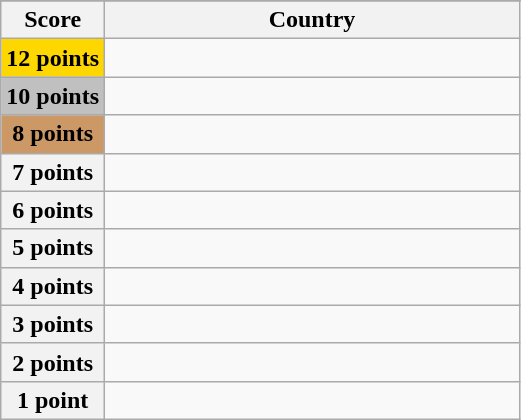<table class="wikitable">
<tr>
</tr>
<tr>
<th scope="col" width="20%">Score</th>
<th scope="col">Country</th>
</tr>
<tr>
<th scope="row" style="background:gold">12 points</th>
<td></td>
</tr>
<tr>
<th scope="row" style="background:silver">10 points</th>
<td></td>
</tr>
<tr>
<th scope="row" style="background:#CC9966">8 points</th>
<td></td>
</tr>
<tr>
<th scope="row">7 points</th>
<td></td>
</tr>
<tr>
<th scope="row">6 points</th>
<td></td>
</tr>
<tr>
<th scope="row">5 points</th>
<td></td>
</tr>
<tr>
<th scope="row">4 points</th>
<td></td>
</tr>
<tr>
<th scope="row">3 points</th>
<td></td>
</tr>
<tr>
<th scope="row">2 points</th>
<td></td>
</tr>
<tr>
<th scope="row">1 point</th>
<td></td>
</tr>
</table>
